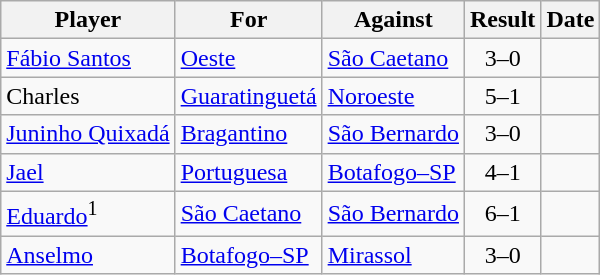<table class="wikitable sortable">
<tr>
<th>Player</th>
<th>For</th>
<th>Against</th>
<th style="text-align:center">Result</th>
<th>Date</th>
</tr>
<tr>
<td> <a href='#'>Fábio Santos</a></td>
<td><a href='#'>Oeste</a></td>
<td><a href='#'>São Caetano</a></td>
<td style="text-align:center;">3–0</td>
<td></td>
</tr>
<tr>
<td> Charles</td>
<td><a href='#'>Guaratinguetá</a></td>
<td><a href='#'>Noroeste</a></td>
<td style="text-align:center;">5–1</td>
<td></td>
</tr>
<tr>
<td> <a href='#'>Juninho Quixadá</a></td>
<td><a href='#'>Bragantino</a></td>
<td><a href='#'>São Bernardo</a></td>
<td style="text-align:center;">3–0</td>
<td></td>
</tr>
<tr>
<td> <a href='#'>Jael</a></td>
<td><a href='#'>Portuguesa</a></td>
<td><a href='#'>Botafogo–SP</a></td>
<td style="text-align:center;">4–1</td>
<td></td>
</tr>
<tr>
<td> <a href='#'>Eduardo</a><sup>1</sup></td>
<td><a href='#'>São Caetano</a></td>
<td><a href='#'>São Bernardo</a></td>
<td style="text-align:center;">6–1</td>
<td></td>
</tr>
<tr>
<td> <a href='#'>Anselmo</a></td>
<td><a href='#'>Botafogo–SP</a></td>
<td><a href='#'>Mirassol</a></td>
<td style="text-align:center;">3–0</td>
<td></td>
</tr>
</table>
